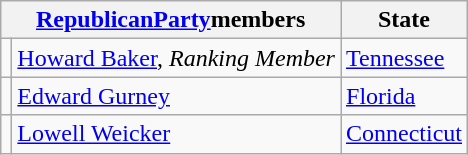<table class="wikitable">
<tr>
<th colspan=2><a href='#'>RepublicanParty</a>members</th>
<th>State</th>
</tr>
<tr>
<td></td>
<td><a href='#'>Howard Baker</a>, <em>Ranking Member</em></td>
<td><a href='#'>Tennessee</a></td>
</tr>
<tr>
<td></td>
<td><a href='#'>Edward Gurney</a></td>
<td><a href='#'>Florida</a></td>
</tr>
<tr>
<td></td>
<td><a href='#'>Lowell Weicker</a></td>
<td><a href='#'>Connecticut</a></td>
</tr>
</table>
